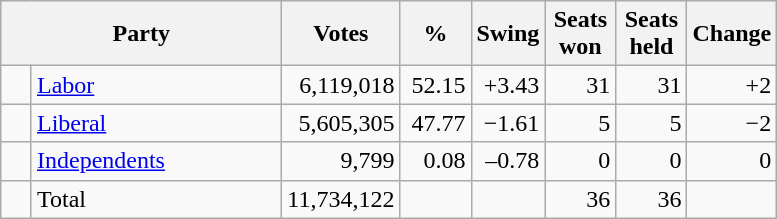<table class="wikitable">
<tr>
<th colspan=2  style="width:180px">Party</th>
<th style="width:70px">Votes</th>
<th style="width:40px">%</th>
<th style="width:40px">Swing</th>
<th style="width:40px">Seats won</th>
<th style="width:40px">Seats held</th>
<th style="width:40px">Change</th>
</tr>
<tr>
<td> </td>
<td><a href='#'>Labor</a></td>
<td align=right>6,119,018</td>
<td align=right>52.15</td>
<td align=right>+3.43</td>
<td align=right>31</td>
<td align=right>31</td>
<td align=right>+2</td>
</tr>
<tr>
<td> </td>
<td><a href='#'>Liberal</a></td>
<td align=right>5,605,305</td>
<td align=right>47.77</td>
<td align=right>−1.61</td>
<td align=right>5</td>
<td align=right>5</td>
<td align=right>−2</td>
</tr>
<tr>
<td> </td>
<td><a href='#'>Independents</a></td>
<td align=right>9,799</td>
<td align=right>0.08</td>
<td align=right>–0.78</td>
<td align=right>0</td>
<td align=right>0</td>
<td align=right>0</td>
</tr>
<tr>
<td> </td>
<td>Total</td>
<td align=right>11,734,122</td>
<td align=right> </td>
<td align=right> </td>
<td align=right>36</td>
<td align=right>36</td>
<td align=right></td>
</tr>
</table>
